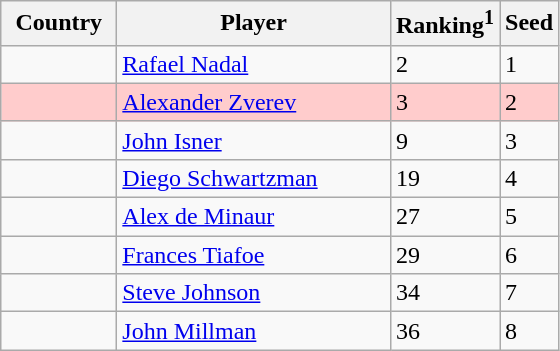<table class="sortable wikitable">
<tr>
<th width="70">Country</th>
<th width="175">Player</th>
<th>Ranking<sup>1</sup></th>
<th>Seed</th>
</tr>
<tr>
<td></td>
<td><a href='#'>Rafael Nadal</a></td>
<td>2</td>
<td>1</td>
</tr>
<tr style="background:#fcc;">
<td></td>
<td><a href='#'>Alexander Zverev</a></td>
<td>3</td>
<td>2</td>
</tr>
<tr>
<td></td>
<td><a href='#'>John Isner</a></td>
<td>9</td>
<td>3</td>
</tr>
<tr>
<td></td>
<td><a href='#'>Diego Schwartzman</a></td>
<td>19</td>
<td>4</td>
</tr>
<tr>
<td></td>
<td><a href='#'>Alex de Minaur</a></td>
<td>27</td>
<td>5</td>
</tr>
<tr>
<td></td>
<td><a href='#'>Frances Tiafoe</a></td>
<td>29</td>
<td>6</td>
</tr>
<tr>
<td></td>
<td><a href='#'>Steve Johnson</a></td>
<td>34</td>
<td>7</td>
</tr>
<tr>
<td></td>
<td><a href='#'>John Millman</a></td>
<td>36</td>
<td>8</td>
</tr>
</table>
